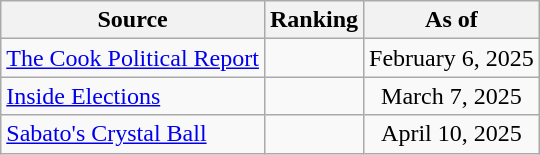<table class="wikitable" style="text-align:center">
<tr>
<th>Source</th>
<th>Ranking</th>
<th>As of</th>
</tr>
<tr>
<td align=left><a href='#'>The Cook Political Report</a></td>
<td></td>
<td>February 6, 2025</td>
</tr>
<tr>
<td align=left><a href='#'>Inside Elections</a></td>
<td></td>
<td>March 7, 2025</td>
</tr>
<tr>
<td align=left><a href='#'>Sabato's Crystal Ball</a></td>
<td></td>
<td>April 10, 2025</td>
</tr>
</table>
